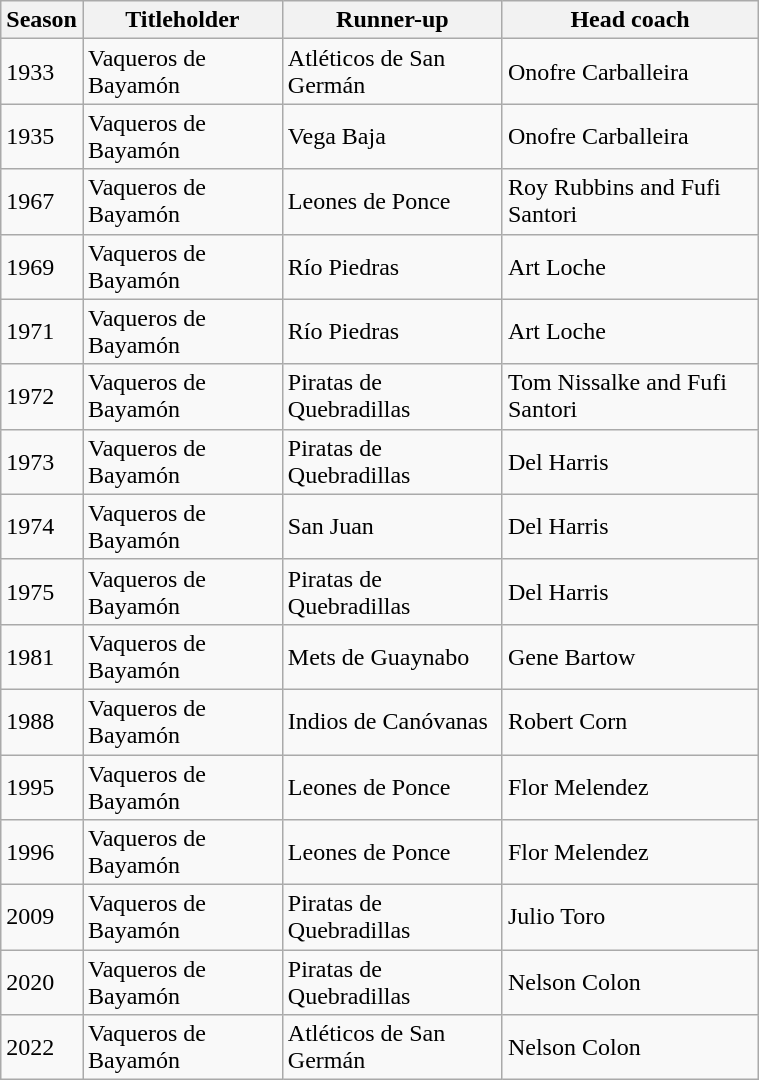<table class="wikitable" width=40%>
<tr>
<th>Season</th>
<th>Titleholder</th>
<th>Runner-up</th>
<th>Head coach</th>
</tr>
<tr>
<td>1933</td>
<td>Vaqueros de Bayamón</td>
<td>Atléticos de San Germán</td>
<td>Onofre Carballeira</td>
</tr>
<tr>
<td>1935</td>
<td>Vaqueros de Bayamón</td>
<td>Vega Baja</td>
<td>Onofre Carballeira</td>
</tr>
<tr>
<td>1967</td>
<td>Vaqueros de Bayamón</td>
<td>Leones de Ponce</td>
<td>Roy Rubbins and Fufi Santori</td>
</tr>
<tr>
<td>1969</td>
<td>Vaqueros de Bayamón</td>
<td>Río Piedras</td>
<td>Art Loche</td>
</tr>
<tr>
<td>1971</td>
<td>Vaqueros de Bayamón</td>
<td>Río Piedras</td>
<td>Art Loche</td>
</tr>
<tr>
<td>1972</td>
<td>Vaqueros de Bayamón</td>
<td>Piratas de Quebradillas</td>
<td>Tom Nissalke and Fufi Santori</td>
</tr>
<tr>
<td>1973</td>
<td>Vaqueros de Bayamón</td>
<td>Piratas de Quebradillas</td>
<td>Del Harris</td>
</tr>
<tr>
<td>1974</td>
<td>Vaqueros de Bayamón</td>
<td>San Juan</td>
<td>Del Harris</td>
</tr>
<tr>
<td>1975</td>
<td>Vaqueros de Bayamón</td>
<td>Piratas de Quebradillas</td>
<td>Del Harris</td>
</tr>
<tr>
<td>1981</td>
<td>Vaqueros de Bayamón</td>
<td>Mets de Guaynabo</td>
<td>Gene Bartow</td>
</tr>
<tr>
<td>1988</td>
<td>Vaqueros de Bayamón</td>
<td>Indios de Canóvanas</td>
<td>Robert Corn</td>
</tr>
<tr>
<td>1995</td>
<td>Vaqueros de Bayamón</td>
<td>Leones de Ponce</td>
<td>Flor Melendez</td>
</tr>
<tr>
<td>1996</td>
<td>Vaqueros de Bayamón</td>
<td>Leones de Ponce</td>
<td>Flor Melendez</td>
</tr>
<tr>
<td>2009</td>
<td>Vaqueros de Bayamón</td>
<td>Piratas de Quebradillas</td>
<td>Julio Toro</td>
</tr>
<tr>
<td>2020</td>
<td>Vaqueros de Bayamón</td>
<td>Piratas de Quebradillas</td>
<td>Nelson Colon</td>
</tr>
<tr>
<td>2022</td>
<td>Vaqueros de Bayamón</td>
<td>Atléticos de San Germán</td>
<td>Nelson Colon</td>
</tr>
</table>
